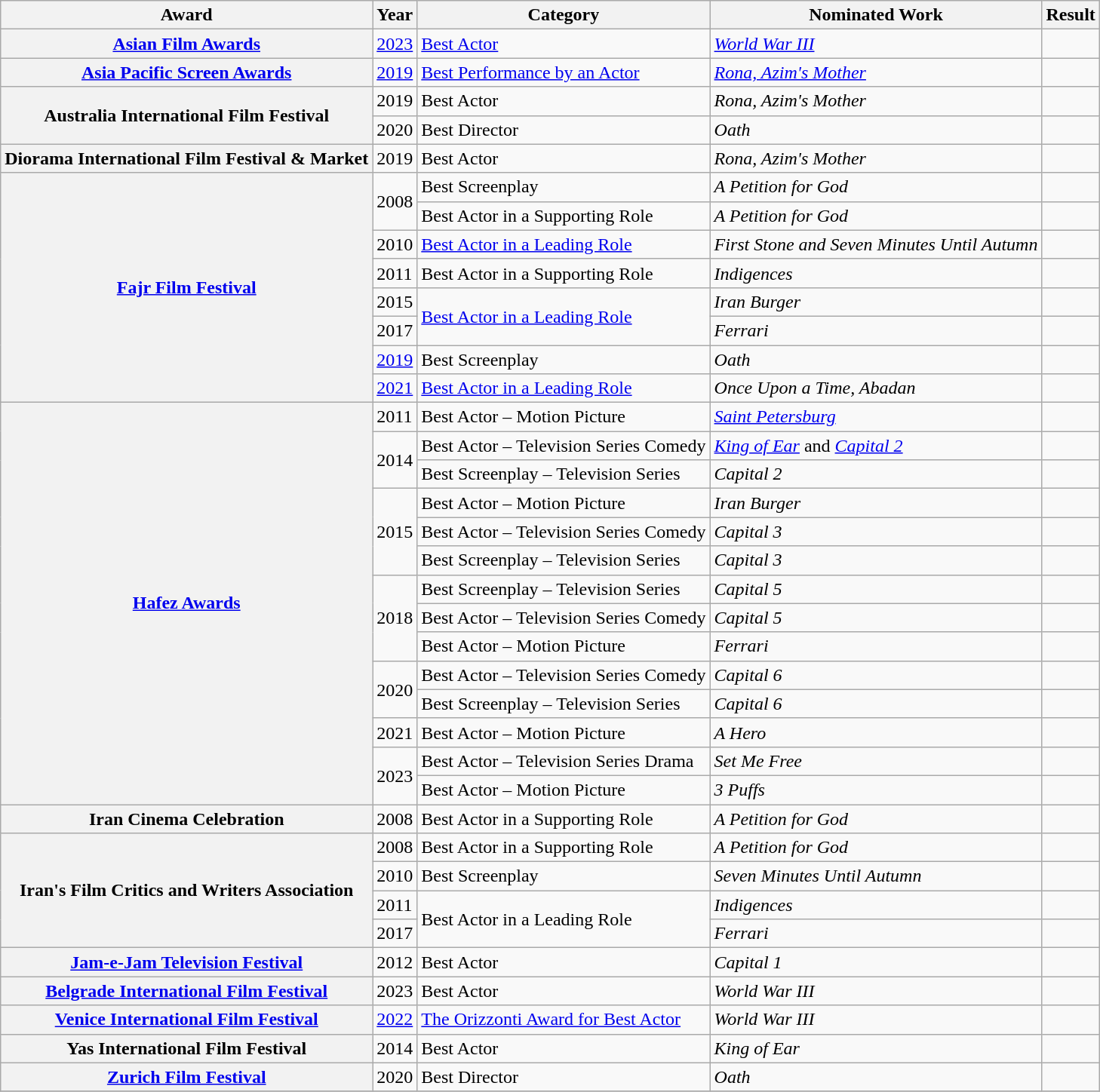<table class="wikitable sortable plainrowheaders">
<tr>
<th scope="col">Award</th>
<th scope="col">Year</th>
<th scope="col">Category</th>
<th scope="col">Nominated Work</th>
<th scope="col">Result</th>
</tr>
<tr>
<th scope="row"><a href='#'>Asian Film Awards</a></th>
<td><a href='#'>2023</a></td>
<td><a href='#'>Best Actor</a></td>
<td><a href='#'><em>World War III</em></a></td>
<td></td>
</tr>
<tr>
<th scope="row"><a href='#'>Asia Pacific Screen Awards</a></th>
<td><a href='#'>2019</a></td>
<td><a href='#'>Best Performance by an Actor</a></td>
<td><em><a href='#'>Rona, Azim's Mother</a></em></td>
<td></td>
</tr>
<tr>
<th scope="row" rowspan="2">Australia International Film Festival</th>
<td>2019</td>
<td>Best Actor</td>
<td><em>Rona, Azim's Mother</em></td>
<td></td>
</tr>
<tr>
<td>2020</td>
<td>Best Director</td>
<td><em>Oath</em></td>
<td></td>
</tr>
<tr>
<th scope="row">Diorama International Film Festival & Market</th>
<td>2019</td>
<td>Best Actor</td>
<td><em>Rona, Azim's Mother</em></td>
<td></td>
</tr>
<tr>
<th scope="row" rowspan="8"><a href='#'>Fajr Film Festival</a></th>
<td rowspan="2">2008</td>
<td>Best Screenplay</td>
<td><em>A Petition for God</em></td>
<td></td>
</tr>
<tr>
<td>Best Actor in a Supporting Role</td>
<td><em>A Petition for God</em></td>
<td></td>
</tr>
<tr>
<td>2010</td>
<td><a href='#'>Best Actor in a Leading Role</a></td>
<td><em>First Stone and Seven Minutes Until Autumn</em></td>
<td></td>
</tr>
<tr>
<td>2011</td>
<td>Best Actor in a Supporting Role</td>
<td><em>Indigences</em></td>
<td></td>
</tr>
<tr>
<td>2015</td>
<td rowspan="2"><a href='#'>Best Actor in a Leading Role</a></td>
<td><em>Iran Burger</em></td>
<td></td>
</tr>
<tr>
<td>2017</td>
<td><em>Ferrari</em></td>
<td></td>
</tr>
<tr>
<td><a href='#'>2019</a></td>
<td>Best Screenplay</td>
<td><em>Oath</em></td>
<td></td>
</tr>
<tr>
<td><a href='#'>2021</a></td>
<td><a href='#'>Best Actor in a Leading Role</a></td>
<td><em>Once Upon a Time, Abadan</em></td>
<td></td>
</tr>
<tr>
<th rowspan="14" scope="row"><a href='#'>Hafez Awards</a></th>
<td>2011</td>
<td>Best Actor – Motion Picture</td>
<td><a href='#'><em>Saint Petersburg</em></a></td>
<td></td>
</tr>
<tr>
<td rowspan="2">2014</td>
<td>Best Actor – Television Series Comedy</td>
<td><em><a href='#'>King of Ear</a></em> and <a href='#'><em>Capital 2</em></a></td>
<td></td>
</tr>
<tr>
<td>Best Screenplay – Television Series</td>
<td><em>Capital 2</em></td>
<td></td>
</tr>
<tr>
<td rowspan="3">2015</td>
<td>Best Actor – Motion Picture</td>
<td><em>Iran Burger</em></td>
<td></td>
</tr>
<tr>
<td>Best Actor – Television Series Comedy</td>
<td><em>Capital 3</em></td>
<td></td>
</tr>
<tr>
<td>Best Screenplay – Television Series</td>
<td><em>Capital 3</em></td>
<td></td>
</tr>
<tr>
<td rowspan="3">2018</td>
<td>Best Screenplay – Television Series</td>
<td><em>Capital 5</em></td>
<td></td>
</tr>
<tr>
<td>Best Actor – Television Series Comedy</td>
<td><em>Capital 5</em></td>
<td></td>
</tr>
<tr>
<td>Best Actor – Motion Picture</td>
<td><em>Ferrari</em></td>
<td></td>
</tr>
<tr>
<td rowspan="2">2020</td>
<td>Best Actor – Television Series Comedy</td>
<td><em>Capital 6</em></td>
<td></td>
</tr>
<tr>
<td>Best Screenplay – Television Series</td>
<td><em>Capital 6</em></td>
<td></td>
</tr>
<tr>
<td>2021</td>
<td>Best Actor – Motion Picture</td>
<td><em>A Hero</em></td>
<td></td>
</tr>
<tr>
<td rowspan="2">2023</td>
<td>Best Actor – Television Series Drama</td>
<td><em>Set Me Free</em></td>
<td></td>
</tr>
<tr>
<td>Best Actor – Motion Picture</td>
<td><em>3 Puffs</em></td>
<td></td>
</tr>
<tr>
<th scope="row">Iran Cinema Celebration</th>
<td>2008</td>
<td>Best Actor in a Supporting Role</td>
<td><em>A Petition for God</em></td>
<td></td>
</tr>
<tr>
<th scope="row" rowspan="4">Iran's Film Critics and Writers Association</th>
<td>2008</td>
<td>Best Actor in a Supporting Role</td>
<td><em>A Petition for God</em></td>
<td></td>
</tr>
<tr>
<td>2010</td>
<td>Best Screenplay</td>
<td><em>Seven Minutes Until Autumn</em></td>
<td></td>
</tr>
<tr>
<td>2011</td>
<td rowspan="2">Best Actor in a Leading Role</td>
<td><em>Indigences</em></td>
<td></td>
</tr>
<tr>
<td>2017</td>
<td><em>Ferrari</em></td>
<td></td>
</tr>
<tr>
<th scope="row"><a href='#'>Jam-e-Jam Television Festival</a></th>
<td>2012</td>
<td>Best Actor</td>
<td><em>Capital 1</em></td>
<td></td>
</tr>
<tr>
<th scope="row"><a href='#'>Belgrade International Film Festival</a></th>
<td>2023</td>
<td>Best Actor</td>
<td><em>World War III</em></td>
<td></td>
</tr>
<tr>
<th scope="row"><a href='#'>Venice International Film Festival</a></th>
<td><a href='#'>2022</a></td>
<td><a href='#'>The Orizzonti Award for Best Actor</a></td>
<td><em>World War III</em></td>
<td></td>
</tr>
<tr>
<th scope="row">Yas International Film Festival</th>
<td>2014</td>
<td>Best Actor</td>
<td><em>King of Ear</em></td>
<td></td>
</tr>
<tr>
<th scope="row"><a href='#'>Zurich Film Festival</a></th>
<td>2020</td>
<td>Best Director</td>
<td><em>Oath</em></td>
<td></td>
</tr>
<tr>
</tr>
</table>
